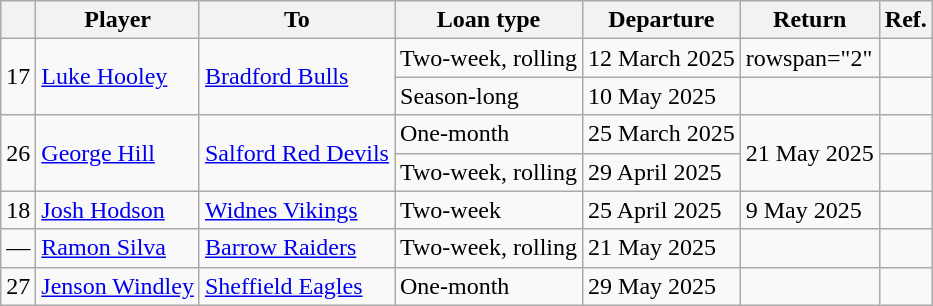<table class="wikitable defaultleft col1center">
<tr>
<th></th>
<th>Player</th>
<th>To</th>
<th>Loan type</th>
<th>Departure</th>
<th>Return</th>
<th>Ref.</th>
</tr>
<tr>
<td rowspan="2">17</td>
<td rowspan="2"> <a href='#'>Luke Hooley</a></td>
<td rowspan="2"> <a href='#'>Bradford Bulls</a></td>
<td>Two-week, rolling</td>
<td>12 March 2025</td>
<td>rowspan="2" </td>
<td></td>
</tr>
<tr>
<td style="text-align:left;">Season-long</td>
<td>10 May 2025</td>
<td></td>
</tr>
<tr>
<td rowspan="2">26</td>
<td rowspan="2"> <a href='#'>George Hill</a></td>
<td rowspan="2"> <a href='#'>Salford Red Devils</a></td>
<td>One-month</td>
<td>25 March 2025</td>
<td rowspan="2">21 May 2025</td>
<td></td>
</tr>
<tr>
<td style="text-align:left;">Two-week, rolling</td>
<td>29 April 2025</td>
<td></td>
</tr>
<tr>
<td>18</td>
<td> <a href='#'>Josh Hodson</a></td>
<td> <a href='#'>Widnes Vikings</a></td>
<td>Two-week</td>
<td>25 April 2025</td>
<td>9 May 2025</td>
<td></td>
</tr>
<tr>
<td>—</td>
<td> <a href='#'>Ramon Silva</a></td>
<td> <a href='#'>Barrow Raiders</a></td>
<td>Two-week, rolling</td>
<td>21 May 2025</td>
<td></td>
<td></td>
</tr>
<tr>
<td>27</td>
<td> <a href='#'>Jenson Windley</a></td>
<td> <a href='#'>Sheffield Eagles</a></td>
<td>One-month</td>
<td>29 May 2025</td>
<td></td>
<td></td>
</tr>
</table>
